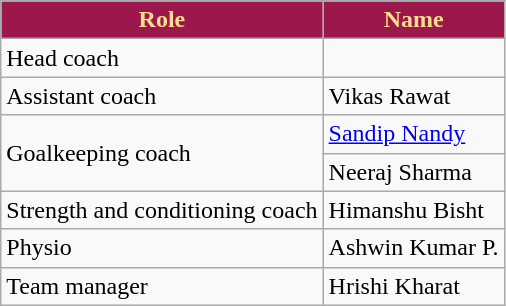<table class="wikitable">
<tr>
<th style="background:#9C174C; color:#FEDE89; text-align:center;" scope="col">Role</th>
<th style="background:#9C174C; color:#FEDE89; text-align:center;" scope="col">Name</th>
</tr>
<tr>
<td>Head coach</td>
<td {{flagicon></td>
</tr>
<tr>
<td>Assistant coach</td>
<td> Vikas Rawat</td>
</tr>
<tr>
<td rowspan="2">Goalkeeping coach</td>
<td> <a href='#'>Sandip Nandy</a></td>
</tr>
<tr>
<td> Neeraj Sharma</td>
</tr>
<tr>
<td>Strength and conditioning coach</td>
<td> Himanshu Bisht</td>
</tr>
<tr>
<td>Physio</td>
<td> Ashwin Kumar P.</td>
</tr>
<tr>
<td>Team manager</td>
<td> Hrishi Kharat</td>
</tr>
</table>
